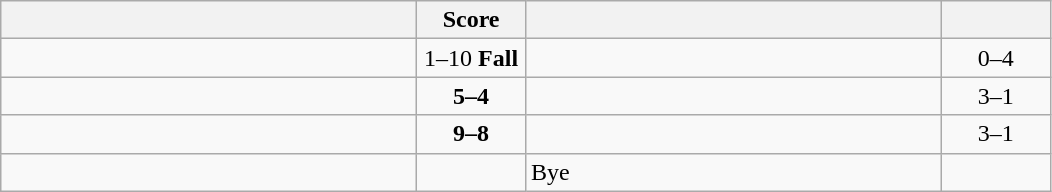<table class="wikitable" style="text-align: center; ">
<tr>
<th align="right" width="270"></th>
<th width="65">Score</th>
<th align="left" width="270"></th>
<th width="65"></th>
</tr>
<tr>
<td align="left"></td>
<td>1–10 <strong>Fall</strong></td>
<td align="left"><strong></strong></td>
<td>0–4 <strong></strong></td>
</tr>
<tr>
<td align="left"><strong></strong></td>
<td><strong>5–4</strong></td>
<td align="left"></td>
<td>3–1 <strong></strong></td>
</tr>
<tr>
<td align="left"><strong></strong></td>
<td><strong>9–8</strong></td>
<td align="left"></td>
<td>3–1 <strong></strong></td>
</tr>
<tr>
<td align="left"><strong></strong></td>
<td></td>
<td align="left">Bye</td>
<td></td>
</tr>
</table>
